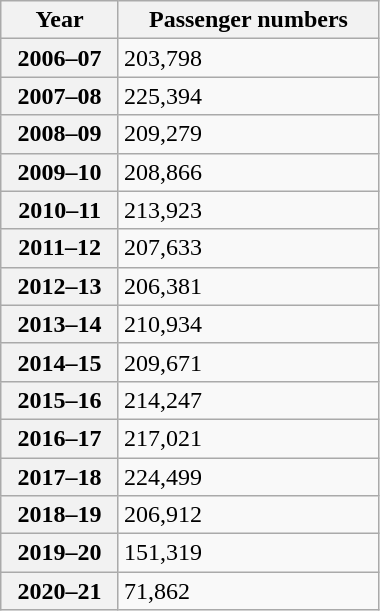<table class="wikitable sortable" style="font-size:100%;width:20%">
<tr>
<th>Year</th>
<th>Passenger numbers</th>
</tr>
<tr>
<th>2006–07</th>
<td>203,798</td>
</tr>
<tr>
<th>2007–08</th>
<td>225,394</td>
</tr>
<tr>
<th>2008–09</th>
<td>209,279</td>
</tr>
<tr>
<th>2009–10</th>
<td>208,866</td>
</tr>
<tr>
<th>2010–11</th>
<td>213,923</td>
</tr>
<tr>
<th>2011–12</th>
<td>207,633</td>
</tr>
<tr>
<th>2012–13</th>
<td>206,381</td>
</tr>
<tr>
<th>2013–14</th>
<td>210,934</td>
</tr>
<tr>
<th>2014–15</th>
<td>209,671</td>
</tr>
<tr>
<th>2015–16</th>
<td>214,247</td>
</tr>
<tr>
<th>2016–17</th>
<td>217,021</td>
</tr>
<tr>
<th>2017–18</th>
<td>224,499</td>
</tr>
<tr>
<th>2018–19</th>
<td>206,912</td>
</tr>
<tr>
<th>2019–20</th>
<td>151,319</td>
</tr>
<tr>
<th>2020–21</th>
<td>71,862</td>
</tr>
</table>
